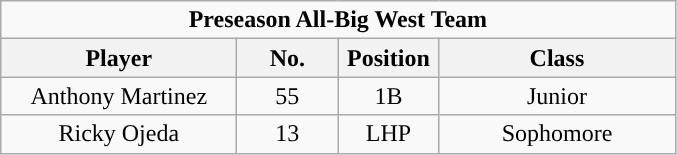<table class="wikitable" style="text-align:center">
<tr>
<td colspan="4"><strong>Preseason All-Big West Team</strong></td>
</tr>
<tr>
<th style="width:150px; ">Player</th>
<th style="width:60px; ">No.</th>
<th style="width:60px; ">Position</th>
<th style="width:150px; ">Class</th>
</tr>
<tr>
<td>Anthony Martinez</td>
<td>55</td>
<td>1B</td>
<td>Junior</td>
</tr>
<tr>
<td>Ricky Ojeda</td>
<td>13</td>
<td>LHP</td>
<td>Sophomore</td>
</tr>
</table>
